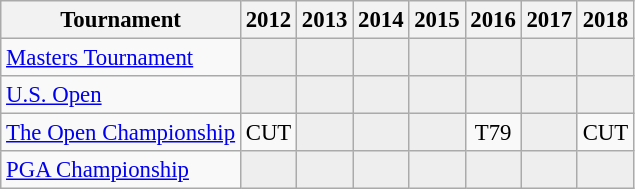<table class="wikitable" style="font-size:95%;text-align:center;">
<tr>
<th>Tournament</th>
<th>2012</th>
<th>2013</th>
<th>2014</th>
<th>2015</th>
<th>2016</th>
<th>2017</th>
<th>2018</th>
</tr>
<tr>
<td align=left><a href='#'>Masters Tournament</a></td>
<td style="background:#eeeeee;"></td>
<td style="background:#eeeeee;"></td>
<td style="background:#eeeeee;"></td>
<td style="background:#eeeeee;"></td>
<td style="background:#eeeeee;"></td>
<td style="background:#eeeeee;"></td>
<td style="background:#eeeeee;"></td>
</tr>
<tr>
<td align=left><a href='#'>U.S. Open</a></td>
<td style="background:#eeeeee;"></td>
<td style="background:#eeeeee;"></td>
<td style="background:#eeeeee;"></td>
<td style="background:#eeeeee;"></td>
<td style="background:#eeeeee;"></td>
<td style="background:#eeeeee;"></td>
<td style="background:#eeeeee;"></td>
</tr>
<tr>
<td align=left><a href='#'>The Open Championship</a></td>
<td>CUT</td>
<td style="background:#eeeeee;"></td>
<td style="background:#eeeeee;"></td>
<td style="background:#eeeeee;"></td>
<td>T79</td>
<td style="background:#eeeeee;"></td>
<td>CUT</td>
</tr>
<tr>
<td align=left><a href='#'>PGA Championship</a></td>
<td style="background:#eeeeee;"></td>
<td style="background:#eeeeee;"></td>
<td style="background:#eeeeee;"></td>
<td style="background:#eeeeee;"></td>
<td style="background:#eeeeee;"></td>
<td style="background:#eeeeee;"></td>
<td style="background:#eeeeee;"></td>
</tr>
</table>
